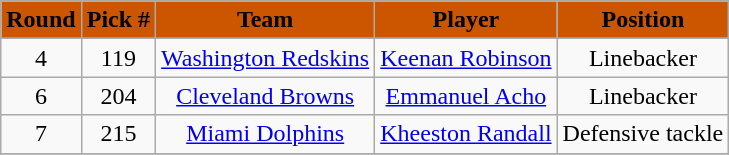<table class="wikitable" style="text-align:center">
<tr>
<td bgcolor="#cc5500"><strong><span>Round</span></strong></td>
<td bgcolor="#cc5500"><strong><span>Pick #</span></strong></td>
<td bgcolor="#cc5500"><strong><span>Team</span></strong></td>
<td bgcolor="#cc5500"><strong><span>Player</span></strong></td>
<td bgcolor="#cc5500"><strong><span>Position</span></strong></td>
</tr>
<tr align="center">
</tr>
<tr>
<td>4</td>
<td align=center>119</td>
<td><a href='#'>Washington Redskins</a></td>
<td><a href='#'>Keenan Robinson</a></td>
<td>Linebacker</td>
</tr>
<tr>
<td>6</td>
<td align=center>204</td>
<td><a href='#'>Cleveland Browns</a></td>
<td><a href='#'>Emmanuel Acho</a></td>
<td>Linebacker</td>
</tr>
<tr>
<td>7</td>
<td align=center>215</td>
<td><a href='#'>Miami Dolphins</a></td>
<td><a href='#'>Kheeston Randall</a></td>
<td>Defensive tackle</td>
</tr>
<tr>
</tr>
</table>
